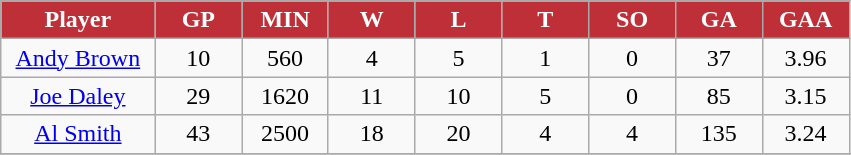<table class="wikitable sortable">
<tr>
<th style="background:#BF2F38;color:#FFFFFF;" width="16%">Player</th>
<th style="background:#BF2F38;color:#FFFFFF;" width="9%">GP</th>
<th style="background:#BF2F38;color:#FFFFFF;" width="9%">MIN</th>
<th style="background:#BF2F38;color:#FFFFFF;" width="9%">W</th>
<th style="background:#BF2F38;color:#FFFFFF;" width="9%">L</th>
<th style="background:#BF2F38;color:#FFFFFF;" width="9%">T</th>
<th style="background:#BF2F38;color:#FFFFFF;" width="9%">SO</th>
<th style="background:#BF2F38;color:#FFFFFF;" width="9%">GA</th>
<th style="background:#BF2F38;color:#FFFFFF;" width="9%">GAA</th>
</tr>
<tr align="center">
<td><a href='#'>Andy Brown</a></td>
<td>10</td>
<td>560</td>
<td>4</td>
<td>5</td>
<td>1</td>
<td>0</td>
<td>37</td>
<td>3.96</td>
</tr>
<tr align="center">
<td><a href='#'>Joe Daley</a></td>
<td>29</td>
<td>1620</td>
<td>11</td>
<td>10</td>
<td>5</td>
<td>0</td>
<td>85</td>
<td>3.15</td>
</tr>
<tr align="center">
<td><a href='#'>Al Smith</a></td>
<td>43</td>
<td>2500</td>
<td>18</td>
<td>20</td>
<td>4</td>
<td>4</td>
<td>135</td>
<td>3.24</td>
</tr>
<tr align="center">
</tr>
</table>
